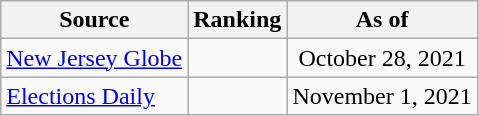<table class="wikitable" style="text-align:center">
<tr>
<th>Source</th>
<th>Ranking</th>
<th>As of</th>
</tr>
<tr>
<td align=left><a href='#'>New Jersey Globe</a></td>
<td></td>
<td>October 28, 2021</td>
</tr>
<tr>
<td align=left><a href='#'>Elections Daily</a></td>
<td></td>
<td>November 1, 2021</td>
</tr>
</table>
